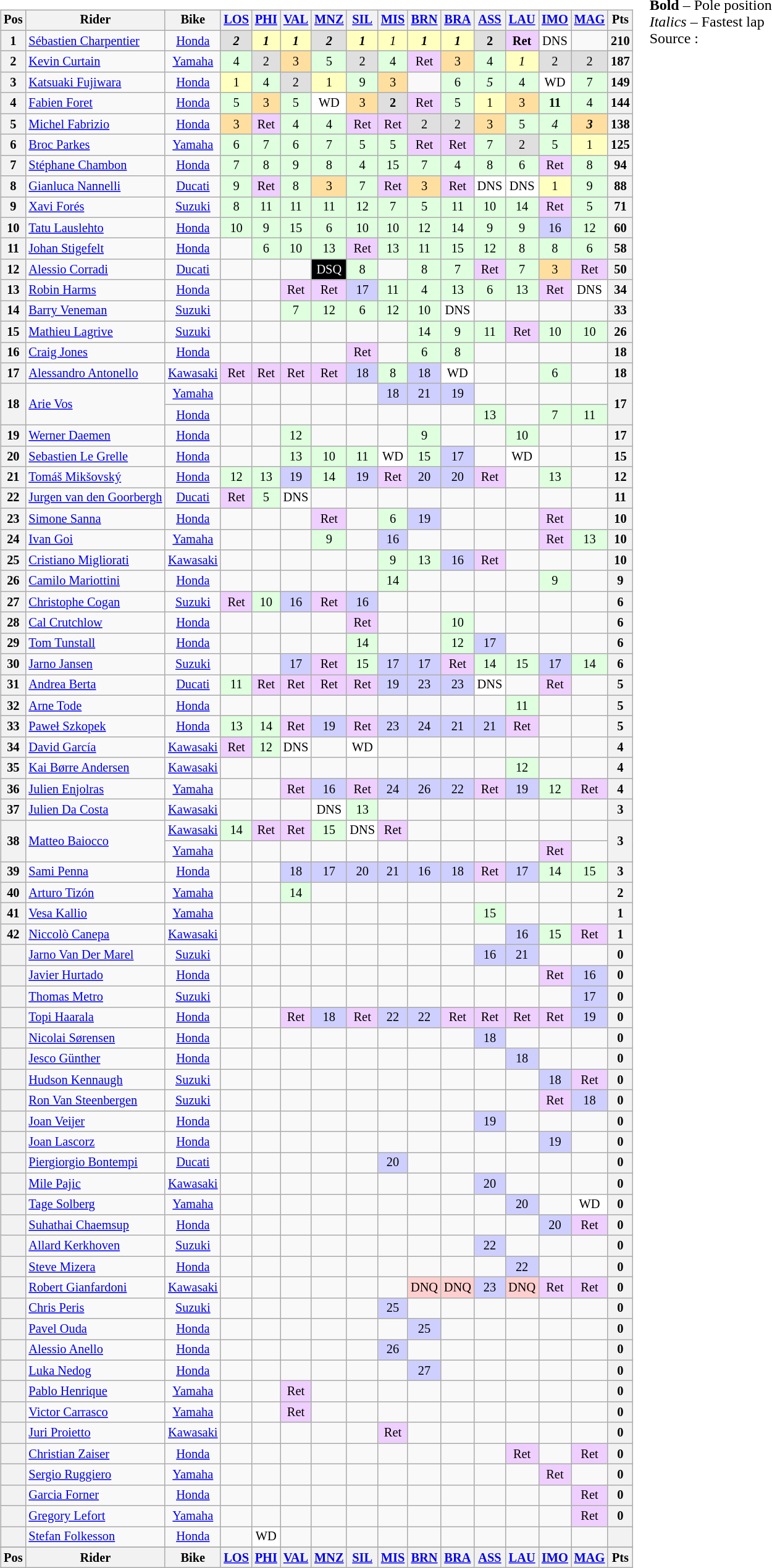<table>
<tr>
<td><br><table class="wikitable" style="font-size: 85%; text-align: center">
<tr valign=top>
<th valign=middle>Pos</th>
<th valign=middle>Rider</th>
<th valign=middle>Bike</th>
<th><a href='#'>LOS</a><br></th>
<th><a href='#'>PHI</a><br></th>
<th><a href='#'>VAL</a><br></th>
<th><a href='#'>MNZ</a><br></th>
<th><a href='#'>SIL</a><br></th>
<th><a href='#'>MIS</a><br></th>
<th><a href='#'>BRN</a><br></th>
<th><a href='#'>BRA</a><br></th>
<th><a href='#'>ASS</a><br></th>
<th><a href='#'>LAU</a><br></th>
<th><a href='#'>IMO</a><br></th>
<th><a href='#'>MAG</a><br></th>
<th valign=middle>Pts</th>
</tr>
<tr>
<th>1</th>
<td align="left"> <a href='#'>Sébastien Charpentier</a></td>
<td><a href='#'>Honda</a></td>
<td style="background:#dfdfdf;"><strong><em>2</em></strong></td>
<td style="background:#ffffbf;"><strong><em>1</em></strong></td>
<td style="background:#ffffbf;"><strong><em>1</em></strong></td>
<td style="background:#dfdfdf;"><strong><em>2</em></strong></td>
<td style="background:#ffffbf;"><strong><em>1</em></strong></td>
<td style="background:#ffffbf;"><em>1</em></td>
<td style="background:#ffffbf;"><strong><em>1</em></strong></td>
<td style="background:#ffffbf;"><strong><em>1</em></strong></td>
<td style="background:#dfdfdf;"><strong>2</strong></td>
<td style="background:#efcfff;"><strong>Ret</strong></td>
<td style="background:#ffffff;">DNS</td>
<td></td>
<th>210</th>
</tr>
<tr>
<th>2</th>
<td align="left"> <a href='#'>Kevin Curtain</a></td>
<td><a href='#'>Yamaha</a></td>
<td style="background:#dfffdf;">4</td>
<td style="background:#dfdfdf;">2</td>
<td style="background:#ffdf9f;">3</td>
<td style="background:#dfffdf;">5</td>
<td style="background:#dfdfdf;">2</td>
<td style="background:#dfffdf;">4</td>
<td style="background:#efcfff;">Ret</td>
<td style="background:#ffdf9f;">3</td>
<td style="background:#dfffdf;">4</td>
<td style="background:#ffffbf;"><em>1</em></td>
<td style="background:#dfdfdf;">2</td>
<td style="background:#dfdfdf;">2</td>
<th>187</th>
</tr>
<tr>
<th>3</th>
<td align="left"> <a href='#'>Katsuaki Fujiwara</a></td>
<td><a href='#'>Honda</a></td>
<td style="background:#ffffbf;">1</td>
<td style="background:#dfffdf;">4</td>
<td style="background:#dfdfdf;">2</td>
<td style="background:#ffffbf;">1</td>
<td style="background:#dfffdf;">9</td>
<td style="background:#ffdf9f;">3</td>
<td></td>
<td style="background:#dfffdf;">6</td>
<td style="background:#dfffdf;"><em>5</em></td>
<td style="background:#dfffdf;">4</td>
<td style="background:#ffffff;">WD</td>
<td style="background:#dfffdf;">7</td>
<th>149</th>
</tr>
<tr>
<th>4</th>
<td align="left"> <a href='#'>Fabien Foret</a></td>
<td><a href='#'>Honda</a></td>
<td style="background:#dfffdf;">5</td>
<td style="background:#ffdf9f;">3</td>
<td style="background:#dfffdf;">5</td>
<td style="background:#ffffff;">WD</td>
<td style="background:#ffdf9f;">3</td>
<td style="background:#dfdfdf;"><strong>2</strong></td>
<td style="background:#efcfff;">Ret</td>
<td style="background:#dfffdf;">5</td>
<td style="background:#ffffbf;">1</td>
<td style="background:#ffdf9f;">3</td>
<td style="background:#dfffdf;"><strong>11</strong></td>
<td style="background:#dfffdf;">4</td>
<th>144</th>
</tr>
<tr>
<th>5</th>
<td align="left"> <a href='#'>Michel Fabrizio</a></td>
<td><a href='#'>Honda</a></td>
<td style="background:#ffdf9f;">3</td>
<td style="background:#efcfff;">Ret</td>
<td style="background:#dfffdf;">4</td>
<td style="background:#dfffdf;">4</td>
<td style="background:#efcfff;">Ret</td>
<td style="background:#efcfff;">Ret</td>
<td style="background:#dfdfdf;">2</td>
<td style="background:#dfdfdf;">2</td>
<td style="background:#ffdf9f;">3</td>
<td style="background:#dfffdf;">5</td>
<td style="background:#dfffdf;"><em>4</em></td>
<td style="background:#ffdf9f;"><strong><em>3</em></strong></td>
<th>138</th>
</tr>
<tr>
<th>6</th>
<td align="left"> <a href='#'>Broc Parkes</a></td>
<td><a href='#'>Yamaha</a></td>
<td style="background:#dfffdf;">6</td>
<td style="background:#dfffdf;">7</td>
<td style="background:#dfffdf;">6</td>
<td style="background:#dfffdf;">7</td>
<td style="background:#dfffdf;">5</td>
<td style="background:#dfffdf;">5</td>
<td style="background:#efcfff;">Ret</td>
<td style="background:#efcfff;">Ret</td>
<td style="background:#dfffdf;">7</td>
<td style="background:#dfdfdf;">2</td>
<td style="background:#dfffdf;">5</td>
<td style="background:#ffffbf;">1</td>
<th>125</th>
</tr>
<tr>
<th>7</th>
<td align="left"> <a href='#'>Stéphane Chambon</a></td>
<td><a href='#'>Honda</a></td>
<td style="background:#dfffdf;">7</td>
<td style="background:#dfffdf;">8</td>
<td style="background:#dfffdf;">9</td>
<td style="background:#dfffdf;">8</td>
<td style="background:#dfffdf;">4</td>
<td style="background:#dfffdf;">15</td>
<td style="background:#dfffdf;">7</td>
<td style="background:#dfffdf;">4</td>
<td style="background:#dfffdf;">8</td>
<td style="background:#dfffdf;">6</td>
<td style="background:#efcfff;">Ret</td>
<td style="background:#dfffdf;">8</td>
<th>94</th>
</tr>
<tr>
<th>8</th>
<td align="left"> <a href='#'>Gianluca Nannelli</a></td>
<td><a href='#'>Ducati</a></td>
<td style="background:#dfffdf;">9</td>
<td style="background:#efcfff;">Ret</td>
<td style="background:#dfffdf;">8</td>
<td style="background:#ffdf9f;">3</td>
<td style="background:#dfffdf;">7</td>
<td style="background:#efcfff;">Ret</td>
<td style="background:#ffdf9f;">3</td>
<td style="background:#efcfff;">Ret</td>
<td style="background:#ffffff;">DNS</td>
<td style="background:#ffffff;">DNS</td>
<td style="background:#ffffbf;">1</td>
<td style="background:#dfffdf;">9</td>
<th>88</th>
</tr>
<tr>
<th>9</th>
<td align="left"> <a href='#'>Xavi Forés</a></td>
<td><a href='#'>Suzuki</a></td>
<td style="background:#dfffdf;">8</td>
<td style="background:#dfffdf;">11</td>
<td style="background:#dfffdf;">11</td>
<td style="background:#dfffdf;">11</td>
<td style="background:#dfffdf;">12</td>
<td style="background:#dfffdf;">7</td>
<td style="background:#dfffdf;">5</td>
<td style="background:#dfffdf;">11</td>
<td style="background:#dfffdf;">10</td>
<td style="background:#dfffdf;">14</td>
<td style="background:#efcfff;">Ret</td>
<td style="background:#dfffdf;">5</td>
<th>71</th>
</tr>
<tr>
<th>10</th>
<td align="left"> <a href='#'>Tatu Lauslehto</a></td>
<td><a href='#'>Honda</a></td>
<td style="background:#dfffdf;">10</td>
<td style="background:#dfffdf;">9</td>
<td style="background:#dfffdf;">15</td>
<td style="background:#dfffdf;">6</td>
<td style="background:#dfffdf;">10</td>
<td style="background:#dfffdf;">10</td>
<td style="background:#dfffdf;">12</td>
<td style="background:#dfffdf;">14</td>
<td style="background:#dfffdf;">9</td>
<td style="background:#dfffdf;">9</td>
<td style="background:#cfcfff;">16</td>
<td style="background:#dfffdf;">12</td>
<th>60</th>
</tr>
<tr>
<th>11</th>
<td align="left"> <a href='#'>Johan Stigefelt</a></td>
<td><a href='#'>Honda</a></td>
<td></td>
<td style="background:#dfffdf;">6</td>
<td style="background:#dfffdf;">10</td>
<td style="background:#dfffdf;">13</td>
<td style="background:#efcfff;">Ret</td>
<td style="background:#dfffdf;">13</td>
<td style="background:#dfffdf;">11</td>
<td style="background:#dfffdf;">15</td>
<td style="background:#dfffdf;">12</td>
<td style="background:#dfffdf;">8</td>
<td style="background:#dfffdf;">8</td>
<td style="background:#dfffdf;">6</td>
<th>58</th>
</tr>
<tr>
<th>12</th>
<td align="left"> <a href='#'>Alessio Corradi</a></td>
<td><a href='#'>Ducati</a></td>
<td></td>
<td></td>
<td></td>
<td style="background:black; color:white;">DSQ</td>
<td style="background:#dfffdf;">8</td>
<td></td>
<td style="background:#dfffdf;">8</td>
<td style="background:#dfffdf;">7</td>
<td style="background:#efcfff;">Ret</td>
<td style="background:#dfffdf;">7</td>
<td style="background:#ffdf9f;">3</td>
<td style="background:#efcfff;">Ret</td>
<th>50</th>
</tr>
<tr>
<th>13</th>
<td align="left"> <a href='#'>Robin Harms</a></td>
<td><a href='#'>Honda</a></td>
<td></td>
<td></td>
<td style="background:#efcfff;">Ret</td>
<td style="background:#efcfff;">Ret</td>
<td style="background:#cfcfff;">17</td>
<td style="background:#dfffdf;">11</td>
<td style="background:#dfffdf;">4</td>
<td style="background:#dfffdf;">13</td>
<td style="background:#dfffdf;">6</td>
<td style="background:#dfffdf;">13</td>
<td style="background:#efcfff;">Ret</td>
<td style="background:#ffffff;">DNS</td>
<th>34</th>
</tr>
<tr>
<th>14</th>
<td align="left"> <a href='#'>Barry Veneman</a></td>
<td><a href='#'>Suzuki</a></td>
<td></td>
<td></td>
<td style="background:#dfffdf;">7</td>
<td style="background:#dfffdf;">12</td>
<td style="background:#dfffdf;">6</td>
<td style="background:#dfffdf;">12</td>
<td style="background:#dfffdf;">10</td>
<td style="background:#ffffff;">DNS</td>
<td></td>
<td></td>
<td></td>
<td></td>
<th>33</th>
</tr>
<tr>
<th>15</th>
<td align="left"> <a href='#'>Mathieu Lagrive</a></td>
<td><a href='#'>Suzuki</a></td>
<td></td>
<td></td>
<td></td>
<td></td>
<td></td>
<td></td>
<td style="background:#dfffdf;">14</td>
<td style="background:#dfffdf;">9</td>
<td style="background:#dfffdf;">11</td>
<td style="background:#efcfff;">Ret</td>
<td style="background:#dfffdf;">10</td>
<td style="background:#dfffdf;">10</td>
<th>26</th>
</tr>
<tr>
<th>16</th>
<td align="left"> <a href='#'>Craig Jones</a></td>
<td><a href='#'>Honda</a></td>
<td></td>
<td></td>
<td></td>
<td></td>
<td style="background:#efcfff;">Ret</td>
<td></td>
<td style="background:#dfffdf;">6</td>
<td style="background:#dfffdf;">8</td>
<td></td>
<td></td>
<td></td>
<td></td>
<th>18</th>
</tr>
<tr>
<th>17</th>
<td align="left"> <a href='#'>Alessandro Antonello</a></td>
<td><a href='#'>Kawasaki</a></td>
<td style="background:#efcfff;">Ret</td>
<td style="background:#efcfff;">Ret</td>
<td style="background:#efcfff;">Ret</td>
<td style="background:#efcfff;">Ret</td>
<td style="background:#cfcfff;">18</td>
<td style="background:#dfffdf;">8</td>
<td style="background:#cfcfff;">18</td>
<td style="background:#ffffff;">WD</td>
<td></td>
<td></td>
<td style="background:#dfffdf;">6</td>
<td></td>
<th>18</th>
</tr>
<tr>
<th rowspan="2">18</th>
<td rowspan="2" align="left"> <a href='#'>Arie Vos</a></td>
<td><a href='#'>Yamaha</a></td>
<td></td>
<td></td>
<td></td>
<td></td>
<td></td>
<td style="background:#cfcfff;">18</td>
<td style="background:#cfcfff;">21</td>
<td style="background:#cfcfff;">19</td>
<td></td>
<td></td>
<td></td>
<td></td>
<th rowspan="2">17</th>
</tr>
<tr>
<td><a href='#'>Honda</a></td>
<td></td>
<td></td>
<td></td>
<td></td>
<td></td>
<td></td>
<td></td>
<td></td>
<td style="background:#dfffdf;">13</td>
<td></td>
<td style="background:#dfffdf;">7</td>
<td style="background:#dfffdf;">11</td>
</tr>
<tr>
<th>19</th>
<td align="left"> <a href='#'>Werner Daemen</a></td>
<td><a href='#'>Honda</a></td>
<td></td>
<td></td>
<td style="background:#dfffdf;">12</td>
<td></td>
<td></td>
<td></td>
<td style="background:#dfffdf;">9</td>
<td></td>
<td></td>
<td style="background:#dfffdf;">10</td>
<td></td>
<td></td>
<th>17</th>
</tr>
<tr>
<th>20</th>
<td align="left"> <a href='#'>Sebastien Le Grelle</a></td>
<td><a href='#'>Honda</a></td>
<td></td>
<td></td>
<td style="background:#dfffdf;">13</td>
<td style="background:#dfffdf;">10</td>
<td style="background:#dfffdf;">11</td>
<td style="background:#ffffff;">WD</td>
<td style="background:#dfffdf;">15</td>
<td style="background:#cfcfff;">17</td>
<td></td>
<td style="background:#ffffff;">WD</td>
<td></td>
<td></td>
<th>15</th>
</tr>
<tr>
<th>21</th>
<td align="left"> <a href='#'>Tomáš Mikšovský</a></td>
<td><a href='#'>Honda</a></td>
<td style="background:#dfffdf;">12</td>
<td style="background:#dfffdf;">13</td>
<td style="background:#cfcfff;">19</td>
<td style="background:#dfffdf;">14</td>
<td style="background:#cfcfff;">19</td>
<td style="background:#efcfff;">Ret</td>
<td style="background:#cfcfff;">20</td>
<td style="background:#cfcfff;">20</td>
<td style="background:#efcfff;">Ret</td>
<td></td>
<td style="background:#dfffdf;">13</td>
<td></td>
<th>12</th>
</tr>
<tr>
<th>22</th>
<td align="left"> <a href='#'>Jurgen van den Goorbergh</a></td>
<td><a href='#'>Ducati</a></td>
<td style="background:#efcfff;">Ret</td>
<td style="background:#dfffdf;">5</td>
<td style="background:#ffffff;">DNS</td>
<td></td>
<td></td>
<td></td>
<td></td>
<td></td>
<td></td>
<td></td>
<td></td>
<td></td>
<th>11</th>
</tr>
<tr>
<th>23</th>
<td align="left"> <a href='#'>Simone Sanna</a></td>
<td><a href='#'>Honda</a></td>
<td></td>
<td></td>
<td></td>
<td style="background:#efcfff;">Ret</td>
<td></td>
<td style="background:#dfffdf;">6</td>
<td style="background:#cfcfff;">19</td>
<td></td>
<td></td>
<td></td>
<td style="background:#efcfff;">Ret</td>
<td></td>
<th>10</th>
</tr>
<tr>
<th>24</th>
<td align="left"> <a href='#'>Ivan Goi</a></td>
<td><a href='#'>Yamaha</a></td>
<td></td>
<td></td>
<td></td>
<td style="background:#dfffdf;">9</td>
<td></td>
<td style="background:#cfcfff;">16</td>
<td></td>
<td></td>
<td></td>
<td></td>
<td style="background:#efcfff;">Ret</td>
<td style="background:#dfffdf;">13</td>
<th>10</th>
</tr>
<tr>
<th>25</th>
<td align="left"> <a href='#'>Cristiano Migliorati</a></td>
<td><a href='#'>Kawasaki</a></td>
<td></td>
<td></td>
<td></td>
<td></td>
<td></td>
<td style="background:#dfffdf;">9</td>
<td style="background:#dfffdf;">13</td>
<td style="background:#cfcfff;">16</td>
<td style="background:#efcfff;">Ret</td>
<td></td>
<td></td>
<td></td>
<th>10</th>
</tr>
<tr>
<th>26</th>
<td align="left"> <a href='#'>Camilo Mariottini</a></td>
<td><a href='#'>Honda</a></td>
<td></td>
<td></td>
<td></td>
<td></td>
<td></td>
<td style="background:#dfffdf;">14</td>
<td></td>
<td></td>
<td></td>
<td></td>
<td style="background:#dfffdf;">9</td>
<td></td>
<th>9</th>
</tr>
<tr>
<th>27</th>
<td align="left"> <a href='#'>Christophe Cogan</a></td>
<td><a href='#'>Suzuki</a></td>
<td style="background:#efcfff;">Ret</td>
<td style="background:#dfffdf;">10</td>
<td style="background:#cfcfff;">16</td>
<td style="background:#efcfff;">Ret</td>
<td style="background:#cfcfff;">16</td>
<td></td>
<td></td>
<td></td>
<td></td>
<td></td>
<td></td>
<td></td>
<th>6</th>
</tr>
<tr>
<th>28</th>
<td align="left"> <a href='#'>Cal Crutchlow</a></td>
<td><a href='#'>Honda</a></td>
<td></td>
<td></td>
<td></td>
<td></td>
<td style="background:#efcfff;">Ret</td>
<td></td>
<td></td>
<td style="background:#dfffdf;">10</td>
<td></td>
<td></td>
<td></td>
<td></td>
<th>6</th>
</tr>
<tr>
<th>29</th>
<td align="left"> <a href='#'>Tom Tunstall</a></td>
<td><a href='#'>Honda</a></td>
<td></td>
<td></td>
<td></td>
<td></td>
<td style="background:#dfffdf;">14</td>
<td></td>
<td></td>
<td style="background:#dfffdf;">12</td>
<td style="background:#cfcfff;">17</td>
<td></td>
<td></td>
<td></td>
<th>6</th>
</tr>
<tr>
<th>30</th>
<td align="left"> <a href='#'>Jarno Jansen</a></td>
<td><a href='#'>Suzuki</a></td>
<td></td>
<td></td>
<td style="background:#cfcfff;">17</td>
<td style="background:#efcfff;">Ret</td>
<td style="background:#dfffdf;">15</td>
<td style="background:#cfcfff;">17</td>
<td style="background:#cfcfff;">17</td>
<td style="background:#efcfff;">Ret</td>
<td style="background:#dfffdf;">14</td>
<td style="background:#dfffdf;">15</td>
<td style="background:#cfcfff;">17</td>
<td style="background:#dfffdf;">14</td>
<th>6</th>
</tr>
<tr>
<th>31</th>
<td align="left"> <a href='#'>Andrea Berta</a></td>
<td><a href='#'>Ducati</a></td>
<td style="background:#dfffdf;">11</td>
<td style="background:#efcfff;">Ret</td>
<td style="background:#efcfff;">Ret</td>
<td style="background:#efcfff;">Ret</td>
<td style="background:#efcfff;">Ret</td>
<td style="background:#cfcfff;">19</td>
<td style="background:#cfcfff;">23</td>
<td style="background:#cfcfff;">23</td>
<td style="background:#ffffff;">DNS</td>
<td></td>
<td style="background:#efcfff;">Ret</td>
<td></td>
<th>5</th>
</tr>
<tr>
<th>32</th>
<td align="left"> <a href='#'>Arne Tode</a></td>
<td><a href='#'>Honda</a></td>
<td></td>
<td></td>
<td></td>
<td></td>
<td></td>
<td></td>
<td></td>
<td></td>
<td></td>
<td style="background:#dfffdf;">11</td>
<td></td>
<td></td>
<th>5</th>
</tr>
<tr>
<th>33</th>
<td align="left"> <a href='#'>Paweł Szkopek</a></td>
<td><a href='#'>Honda</a></td>
<td style="background:#dfffdf;">13</td>
<td style="background:#dfffdf;">14</td>
<td style="background:#efcfff;">Ret</td>
<td style="background:#cfcfff;">19</td>
<td style="background:#efcfff;">Ret</td>
<td style="background:#cfcfff;">23</td>
<td style="background:#cfcfff;">24</td>
<td style="background:#cfcfff;">21</td>
<td style="background:#cfcfff;">21</td>
<td style="background:#efcfff;">Ret</td>
<td></td>
<td></td>
<th>5</th>
</tr>
<tr>
<th>34</th>
<td align="left"> <a href='#'>David García</a></td>
<td><a href='#'>Kawasaki</a></td>
<td style="background:#efcfff;">Ret</td>
<td style="background:#dfffdf;">12</td>
<td style="background:#ffffff;">DNS</td>
<td></td>
<td style="background:#ffffff;">WD</td>
<td></td>
<td></td>
<td></td>
<td></td>
<td></td>
<td></td>
<td></td>
<th>4</th>
</tr>
<tr>
<th>35</th>
<td align="left"> <a href='#'>Kai Børre Andersen</a></td>
<td><a href='#'>Kawasaki</a></td>
<td></td>
<td></td>
<td></td>
<td></td>
<td></td>
<td></td>
<td></td>
<td></td>
<td></td>
<td style="background:#dfffdf;">12</td>
<td></td>
<td></td>
<th>4</th>
</tr>
<tr>
<th>36</th>
<td align="left"> <a href='#'>Julien Enjolras</a></td>
<td><a href='#'>Yamaha</a></td>
<td></td>
<td></td>
<td style="background:#efcfff;">Ret</td>
<td style="background:#cfcfff;">16</td>
<td style="background:#efcfff;">Ret</td>
<td style="background:#cfcfff;">24</td>
<td style="background:#cfcfff;">26</td>
<td style="background:#cfcfff;">22</td>
<td style="background:#efcfff;">Ret</td>
<td style="background:#cfcfff;">19</td>
<td style="background:#dfffdf;">12</td>
<td style="background:#efcfff;">Ret</td>
<th>4</th>
</tr>
<tr>
<th>37</th>
<td align="left"> <a href='#'>Julien Da Costa</a></td>
<td><a href='#'>Kawasaki</a></td>
<td></td>
<td></td>
<td></td>
<td style="background:#ffffff;">DNS</td>
<td style="background:#dfffdf;">13</td>
<td></td>
<td></td>
<td></td>
<td></td>
<td></td>
<td></td>
<td></td>
<th>3</th>
</tr>
<tr>
<th rowspan="2">38</th>
<td rowspan="2" align="left"> <a href='#'>Matteo Baiocco</a></td>
<td><a href='#'>Kawasaki</a></td>
<td style="background:#dfffdf;">14</td>
<td style="background:#efcfff;">Ret</td>
<td style="background:#efcfff;">Ret</td>
<td style="background:#dfffdf;">15</td>
<td style="background:#ffffff;">DNS</td>
<td style="background:#efcfff;">Ret</td>
<td></td>
<td></td>
<td></td>
<td></td>
<td></td>
<td></td>
<th rowspan="2">3</th>
</tr>
<tr>
<td><a href='#'>Yamaha</a></td>
<td></td>
<td></td>
<td></td>
<td></td>
<td></td>
<td></td>
<td></td>
<td></td>
<td></td>
<td></td>
<td style="background:#efcfff;">Ret</td>
<td></td>
</tr>
<tr>
<th>39</th>
<td align="left"> <a href='#'>Sami Penna</a></td>
<td><a href='#'>Honda</a></td>
<td></td>
<td></td>
<td style="background:#cfcfff;">18</td>
<td style="background:#cfcfff;">17</td>
<td style="background:#cfcfff;">20</td>
<td style="background:#cfcfff;">21</td>
<td style="background:#cfcfff;">16</td>
<td style="background:#cfcfff;">18</td>
<td style="background:#efcfff;">Ret</td>
<td style="background:#cfcfff;">17</td>
<td style="background:#dfffdf;">14</td>
<td style="background:#dfffdf;">15</td>
<th>3</th>
</tr>
<tr>
<th>40</th>
<td align="left"> <a href='#'>Arturo Tizón</a></td>
<td><a href='#'>Yamaha</a></td>
<td></td>
<td></td>
<td style="background:#dfffdf;">14</td>
<td></td>
<td></td>
<td></td>
<td></td>
<td></td>
<td></td>
<td></td>
<td></td>
<td></td>
<th>2</th>
</tr>
<tr>
<th>41</th>
<td align="left"> <a href='#'>Vesa Kallio</a></td>
<td><a href='#'>Yamaha</a></td>
<td></td>
<td></td>
<td></td>
<td></td>
<td></td>
<td></td>
<td></td>
<td></td>
<td style="background:#dfffdf;">15</td>
<td></td>
<td></td>
<td></td>
<th>1</th>
</tr>
<tr>
<th>42</th>
<td align="left"> <a href='#'>Niccolò Canepa</a></td>
<td><a href='#'>Kawasaki</a></td>
<td></td>
<td></td>
<td></td>
<td></td>
<td></td>
<td></td>
<td></td>
<td></td>
<td></td>
<td style="background:#cfcfff;">16</td>
<td style="background:#dfffdf;">15</td>
<td style="background:#efcfff;">Ret</td>
<th>1</th>
</tr>
<tr>
<th></th>
<td align="left"> <a href='#'>Jarno Van Der Marel</a></td>
<td><a href='#'>Suzuki</a></td>
<td></td>
<td></td>
<td></td>
<td></td>
<td></td>
<td></td>
<td></td>
<td></td>
<td style="background:#cfcfff;">16</td>
<td style="background:#cfcfff;">21</td>
<td></td>
<td></td>
<th>0</th>
</tr>
<tr>
<th></th>
<td align="left"> <a href='#'>Javier Hurtado</a></td>
<td><a href='#'>Honda</a></td>
<td></td>
<td></td>
<td></td>
<td></td>
<td></td>
<td></td>
<td></td>
<td></td>
<td></td>
<td></td>
<td style="background:#efcfff;">Ret</td>
<td style="background:#cfcfff;">16</td>
<th>0</th>
</tr>
<tr>
<th></th>
<td align="left"> <a href='#'>Thomas Metro</a></td>
<td><a href='#'>Suzuki</a></td>
<td></td>
<td></td>
<td></td>
<td></td>
<td></td>
<td></td>
<td></td>
<td></td>
<td></td>
<td></td>
<td></td>
<td style="background:#cfcfff;">17</td>
<th>0</th>
</tr>
<tr>
<th></th>
<td align="left"> <a href='#'>Topi Haarala</a></td>
<td><a href='#'>Honda</a></td>
<td></td>
<td></td>
<td style="background:#efcfff;">Ret</td>
<td style="background:#cfcfff;">18</td>
<td style="background:#efcfff;">Ret</td>
<td style="background:#cfcfff;">22</td>
<td style="background:#cfcfff;">22</td>
<td style="background:#efcfff;">Ret</td>
<td style="background:#efcfff;">Ret</td>
<td style="background:#efcfff;">Ret</td>
<td style="background:#efcfff;">Ret</td>
<td style="background:#cfcfff;">19</td>
<th>0</th>
</tr>
<tr>
<th></th>
<td align="left"> <a href='#'>Nicolai Sørensen</a></td>
<td><a href='#'>Honda</a></td>
<td></td>
<td></td>
<td></td>
<td></td>
<td></td>
<td></td>
<td></td>
<td></td>
<td style="background:#cfcfff;">18</td>
<td></td>
<td></td>
<td></td>
<th>0</th>
</tr>
<tr>
<th></th>
<td align="left"> <a href='#'>Jesco Günther</a></td>
<td><a href='#'>Honda</a></td>
<td></td>
<td></td>
<td></td>
<td></td>
<td></td>
<td></td>
<td></td>
<td></td>
<td></td>
<td style="background:#cfcfff;">18</td>
<td></td>
<td></td>
<th>0</th>
</tr>
<tr>
<th></th>
<td align="left"> <a href='#'>Hudson Kennaugh</a></td>
<td><a href='#'>Suzuki</a></td>
<td></td>
<td></td>
<td></td>
<td></td>
<td></td>
<td></td>
<td></td>
<td></td>
<td></td>
<td></td>
<td style="background:#cfcfff;">18</td>
<td style="background:#efcfff;">Ret</td>
<th>0</th>
</tr>
<tr>
<th></th>
<td align="left"> <a href='#'>Ron Van Steenbergen</a></td>
<td><a href='#'>Suzuki</a></td>
<td></td>
<td></td>
<td></td>
<td></td>
<td></td>
<td></td>
<td></td>
<td></td>
<td></td>
<td></td>
<td style="background:#efcfff;">Ret</td>
<td style="background:#cfcfff;">18</td>
<th>0</th>
</tr>
<tr>
<th></th>
<td align="left"> <a href='#'>Joan Veijer</a></td>
<td><a href='#'>Honda</a></td>
<td></td>
<td></td>
<td></td>
<td></td>
<td></td>
<td></td>
<td></td>
<td></td>
<td style="background:#cfcfff;">19</td>
<td></td>
<td></td>
<td></td>
<th>0</th>
</tr>
<tr>
<th></th>
<td align="left"> <a href='#'>Joan Lascorz</a></td>
<td><a href='#'>Honda</a></td>
<td></td>
<td></td>
<td></td>
<td></td>
<td></td>
<td></td>
<td></td>
<td></td>
<td></td>
<td></td>
<td style="background:#cfcfff;">19</td>
<td></td>
<th>0</th>
</tr>
<tr>
<th></th>
<td align="left"> <a href='#'>Piergiorgio Bontempi</a></td>
<td><a href='#'>Ducati</a></td>
<td></td>
<td></td>
<td></td>
<td></td>
<td></td>
<td style="background:#cfcfff;">20</td>
<td></td>
<td></td>
<td></td>
<td></td>
<td></td>
<td></td>
<th>0</th>
</tr>
<tr>
<th></th>
<td align="left"> <a href='#'>Mile Pajic</a></td>
<td><a href='#'>Kawasaki</a></td>
<td></td>
<td></td>
<td></td>
<td></td>
<td></td>
<td></td>
<td></td>
<td></td>
<td style="background:#cfcfff;">20</td>
<td></td>
<td></td>
<td></td>
<th>0</th>
</tr>
<tr>
<th></th>
<td align="left"> <a href='#'>Tage Solberg</a></td>
<td><a href='#'>Yamaha</a></td>
<td></td>
<td></td>
<td></td>
<td></td>
<td></td>
<td></td>
<td></td>
<td></td>
<td></td>
<td style="background:#cfcfff;">20</td>
<td></td>
<td style="background:#ffffff;">WD</td>
<th>0</th>
</tr>
<tr>
<th></th>
<td align="left"> <a href='#'>Suhathai Chaemsup</a></td>
<td><a href='#'>Honda</a></td>
<td></td>
<td></td>
<td></td>
<td></td>
<td></td>
<td></td>
<td></td>
<td></td>
<td></td>
<td></td>
<td style="background:#cfcfff;">20</td>
<td style="background:#efcfff;">Ret</td>
<th>0</th>
</tr>
<tr>
<th></th>
<td align="left"> <a href='#'>Allard Kerkhoven</a></td>
<td><a href='#'>Suzuki</a></td>
<td></td>
<td></td>
<td></td>
<td></td>
<td></td>
<td></td>
<td></td>
<td></td>
<td style="background:#cfcfff;">22</td>
<td></td>
<td></td>
<td></td>
<th>0</th>
</tr>
<tr>
<th></th>
<td align="left"> <a href='#'>Steve Mizera</a></td>
<td><a href='#'>Honda</a></td>
<td></td>
<td></td>
<td></td>
<td></td>
<td></td>
<td></td>
<td></td>
<td></td>
<td></td>
<td style="background:#cfcfff;">22</td>
<td></td>
<td></td>
<th>0</th>
</tr>
<tr>
<th></th>
<td align="left"> <a href='#'>Robert Gianfardoni</a></td>
<td><a href='#'>Kawasaki</a></td>
<td></td>
<td></td>
<td></td>
<td></td>
<td></td>
<td></td>
<td style="background:#ffcfcf;">DNQ</td>
<td style="background:#ffcfcf;">DNQ</td>
<td style="background:#cfcfff;">23</td>
<td style="background:#ffcfcf;">DNQ</td>
<td style="background:#efcfff;">Ret</td>
<td style="background:#efcfff;">Ret</td>
<th>0</th>
</tr>
<tr>
<th></th>
<td align="left"> <a href='#'>Chris Peris</a></td>
<td><a href='#'>Suzuki</a></td>
<td></td>
<td></td>
<td></td>
<td></td>
<td></td>
<td style="background:#cfcfff;">25</td>
<td></td>
<td></td>
<td></td>
<td></td>
<td></td>
<td></td>
<th>0</th>
</tr>
<tr>
<th></th>
<td align="left"> <a href='#'>Pavel Ouda</a></td>
<td><a href='#'>Honda</a></td>
<td></td>
<td></td>
<td></td>
<td></td>
<td></td>
<td></td>
<td style="background:#cfcfff;">25</td>
<td></td>
<td></td>
<td></td>
<td></td>
<td></td>
<th>0</th>
</tr>
<tr>
<th></th>
<td align="left"> <a href='#'>Alessio Anello</a></td>
<td><a href='#'>Honda</a></td>
<td></td>
<td></td>
<td></td>
<td></td>
<td></td>
<td style="background:#cfcfff;">26</td>
<td></td>
<td></td>
<td></td>
<td></td>
<td></td>
<td></td>
<th>0</th>
</tr>
<tr>
<th></th>
<td align="left"> <a href='#'>Luka Nedog</a></td>
<td><a href='#'>Honda</a></td>
<td></td>
<td></td>
<td></td>
<td></td>
<td></td>
<td></td>
<td style="background:#cfcfff;">27</td>
<td></td>
<td></td>
<td></td>
<td></td>
<td></td>
<th>0</th>
</tr>
<tr>
<th></th>
<td align="left"> <a href='#'>Pablo Henrique</a></td>
<td><a href='#'>Yamaha</a></td>
<td></td>
<td></td>
<td style="background:#efcfff;">Ret</td>
<td></td>
<td></td>
<td></td>
<td></td>
<td></td>
<td></td>
<td></td>
<td></td>
<td></td>
<th>0</th>
</tr>
<tr>
<th></th>
<td align="left"> <a href='#'>Victor Carrasco</a></td>
<td><a href='#'>Yamaha</a></td>
<td></td>
<td></td>
<td style="background:#efcfff;">Ret</td>
<td></td>
<td></td>
<td></td>
<td></td>
<td></td>
<td></td>
<td></td>
<td></td>
<td></td>
<th>0</th>
</tr>
<tr>
<th></th>
<td align="left"> <a href='#'>Juri Proietto</a></td>
<td><a href='#'>Kawasaki</a></td>
<td></td>
<td></td>
<td></td>
<td></td>
<td></td>
<td style="background:#efcfff;">Ret</td>
<td></td>
<td></td>
<td></td>
<td></td>
<td></td>
<td></td>
<th>0</th>
</tr>
<tr>
<th></th>
<td align="left"> <a href='#'>Christian Zaiser</a></td>
<td><a href='#'>Honda</a></td>
<td></td>
<td></td>
<td></td>
<td></td>
<td></td>
<td></td>
<td></td>
<td></td>
<td></td>
<td style="background:#efcfff;">Ret</td>
<td></td>
<td style="background:#efcfff;">Ret</td>
<th>0</th>
</tr>
<tr>
<th></th>
<td align="left"> <a href='#'>Sergio Ruggiero</a></td>
<td><a href='#'>Yamaha</a></td>
<td></td>
<td></td>
<td></td>
<td></td>
<td></td>
<td></td>
<td></td>
<td></td>
<td></td>
<td></td>
<td style="background:#efcfff;">Ret</td>
<td></td>
<th>0</th>
</tr>
<tr>
<th></th>
<td align="left"> <a href='#'>Garcia Forner</a></td>
<td><a href='#'>Honda</a></td>
<td></td>
<td></td>
<td></td>
<td></td>
<td></td>
<td></td>
<td></td>
<td></td>
<td></td>
<td></td>
<td></td>
<td style="background:#efcfff;">Ret</td>
<th>0</th>
</tr>
<tr>
<th></th>
<td align="left"> <a href='#'>Gregory Lefort</a></td>
<td><a href='#'>Yamaha</a></td>
<td></td>
<td></td>
<td></td>
<td></td>
<td></td>
<td></td>
<td></td>
<td></td>
<td></td>
<td></td>
<td></td>
<td style="background:#efcfff;">Ret</td>
<th>0</th>
</tr>
<tr>
<th></th>
<td align="left"> <a href='#'>Stefan Folkesson</a></td>
<td><a href='#'>Honda</a></td>
<td></td>
<td style="background:#ffffff;">WD</td>
<td></td>
<td></td>
<td></td>
<td></td>
<td></td>
<td></td>
<td></td>
<td></td>
<td></td>
<td></td>
<th></th>
</tr>
<tr>
</tr>
<tr valign="top">
<th valign="middle">Pos</th>
<th valign="middle">Rider</th>
<th valign="middle">Bike</th>
<th><a href='#'>LOS</a><br></th>
<th><a href='#'>PHI</a><br></th>
<th><a href='#'>VAL</a><br></th>
<th><a href='#'>MNZ</a><br></th>
<th><a href='#'>SIL</a><br></th>
<th><a href='#'>MIS</a><br></th>
<th><a href='#'>BRN</a><br></th>
<th><a href='#'>BRA</a><br></th>
<th><a href='#'>ASS</a><br></th>
<th><a href='#'>LAU</a><br></th>
<th><a href='#'>IMO</a><br></th>
<th><a href='#'>MAG</a><br></th>
<th valign="middle">Pts</th>
</tr>
</table>
</td>
<td valign="top"><br><span><strong>Bold</strong> – Pole position<br><em>Italics</em> – Fastest lap</span><br>Source : </td>
</tr>
</table>
